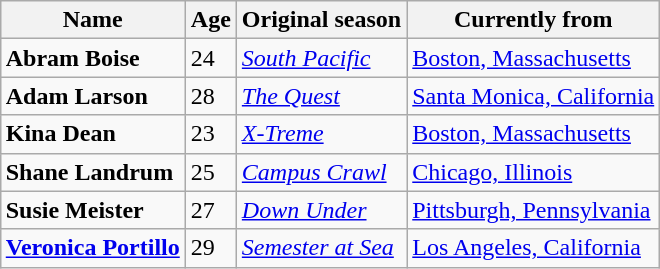<table class="wikitable" style="margin:auto">
<tr>
<th>Name</th>
<th>Age</th>
<th>Original season</th>
<th>Currently from</th>
</tr>
<tr>
<td><strong>Abram Boise</strong></td>
<td>24</td>
<td><em><a href='#'>South Pacific</a></em></td>
<td><a href='#'>Boston, Massachusetts</a></td>
</tr>
<tr>
<td><strong>Adam Larson</strong></td>
<td>28</td>
<td><em><a href='#'>The Quest</a></em></td>
<td><a href='#'>Santa Monica, California</a></td>
</tr>
<tr>
<td><strong>Kina Dean</strong></td>
<td>23</td>
<td><em><a href='#'>X-Treme</a></em></td>
<td><a href='#'>Boston, Massachusetts</a></td>
</tr>
<tr>
<td><strong>Shane Landrum</strong></td>
<td>25</td>
<td><em><a href='#'>Campus Crawl</a></em></td>
<td><a href='#'>Chicago, Illinois</a></td>
</tr>
<tr>
<td><strong>Susie Meister</strong></td>
<td>27</td>
<td><em><a href='#'>Down Under</a></em></td>
<td><a href='#'>Pittsburgh, Pennsylvania</a></td>
</tr>
<tr>
<td><strong><a href='#'>Veronica Portillo</a></strong></td>
<td>29</td>
<td><em><a href='#'>Semester at Sea</a></em></td>
<td><a href='#'>Los Angeles, California</a></td>
</tr>
</table>
